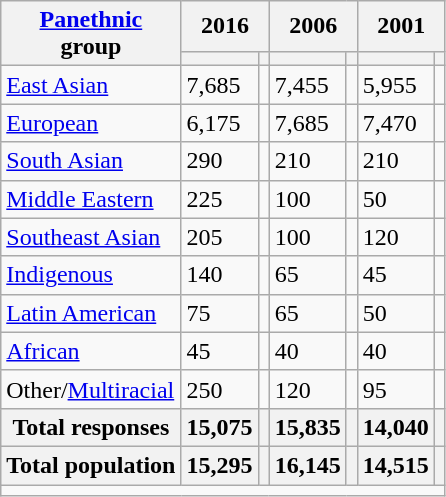<table class="wikitable sortable">
<tr>
<th rowspan="2"><a href='#'>Panethnic</a><br>group</th>
<th colspan="2">2016</th>
<th colspan="2">2006</th>
<th colspan="2">2001</th>
</tr>
<tr>
<th><a href='#'></a></th>
<th></th>
<th></th>
<th></th>
<th></th>
<th></th>
</tr>
<tr>
<td><a href='#'>East Asian</a></td>
<td>7,685</td>
<td></td>
<td>7,455</td>
<td></td>
<td>5,955</td>
<td></td>
</tr>
<tr>
<td><a href='#'>European</a></td>
<td>6,175</td>
<td></td>
<td>7,685</td>
<td></td>
<td>7,470</td>
<td></td>
</tr>
<tr>
<td><a href='#'>South Asian</a></td>
<td>290</td>
<td></td>
<td>210</td>
<td></td>
<td>210</td>
<td></td>
</tr>
<tr>
<td><a href='#'>Middle Eastern</a></td>
<td>225</td>
<td></td>
<td>100</td>
<td></td>
<td>50</td>
<td></td>
</tr>
<tr>
<td><a href='#'>Southeast Asian</a></td>
<td>205</td>
<td></td>
<td>100</td>
<td></td>
<td>120</td>
<td></td>
</tr>
<tr>
<td><a href='#'>Indigenous</a></td>
<td>140</td>
<td></td>
<td>65</td>
<td></td>
<td>45</td>
<td></td>
</tr>
<tr>
<td><a href='#'>Latin American</a></td>
<td>75</td>
<td></td>
<td>65</td>
<td></td>
<td>50</td>
<td></td>
</tr>
<tr>
<td><a href='#'>African</a></td>
<td>45</td>
<td></td>
<td>40</td>
<td></td>
<td>40</td>
<td></td>
</tr>
<tr>
<td>Other/<a href='#'>Multiracial</a></td>
<td>250</td>
<td></td>
<td>120</td>
<td></td>
<td>95</td>
<td></td>
</tr>
<tr>
<th>Total responses</th>
<th>15,075</th>
<th></th>
<th>15,835</th>
<th></th>
<th>14,040</th>
<th></th>
</tr>
<tr>
<th>Total population</th>
<th>15,295</th>
<th></th>
<th>16,145</th>
<th></th>
<th>14,515</th>
<th></th>
</tr>
<tr class="sortbottom">
<td colspan="10"></td>
</tr>
</table>
